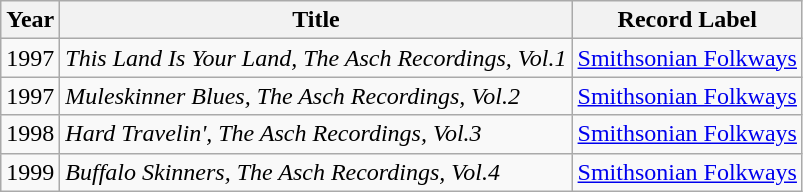<table class="wikitable">
<tr>
<th>Year</th>
<th>Title</th>
<th>Record Label</th>
</tr>
<tr>
<td>1997</td>
<td><em>This Land Is Your Land, The Asch Recordings, Vol.1</em></td>
<td><a href='#'>Smithsonian Folkways</a></td>
</tr>
<tr>
<td>1997</td>
<td><em>Muleskinner Blues, The Asch Recordings, Vol.2</em></td>
<td><a href='#'>Smithsonian Folkways</a></td>
</tr>
<tr>
<td>1998</td>
<td><em>Hard Travelin', The Asch Recordings, Vol.3</em></td>
<td><a href='#'>Smithsonian Folkways</a></td>
</tr>
<tr>
<td>1999</td>
<td><em>Buffalo Skinners, The Asch Recordings, Vol.4</em></td>
<td><a href='#'>Smithsonian Folkways</a></td>
</tr>
</table>
